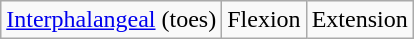<table class="wikitable">
<tr>
<td><a href='#'>Interphalangeal</a> (toes)</td>
<td>Flexion</td>
<td>Extension</td>
</tr>
</table>
